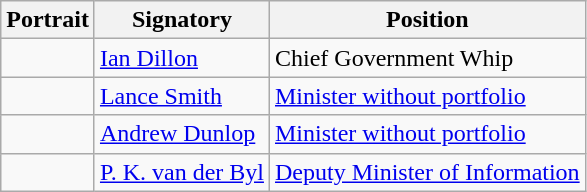<table class="wikitable">
<tr>
<th>Portrait</th>
<th>Signatory</th>
<th>Position</th>
</tr>
<tr>
<td></td>
<td><a href='#'>Ian Dillon</a></td>
<td>Chief Government Whip</td>
</tr>
<tr>
<td></td>
<td><a href='#'>Lance Smith</a></td>
<td><a href='#'>Minister without portfolio</a></td>
</tr>
<tr>
<td></td>
<td><a href='#'>Andrew Dunlop</a></td>
<td><a href='#'>Minister without portfolio</a></td>
</tr>
<tr>
<td></td>
<td><a href='#'>P. K. van der Byl</a></td>
<td><a href='#'>Deputy Minister of Information</a></td>
</tr>
</table>
